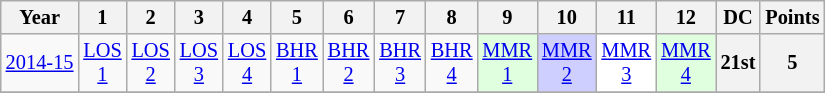<table class="wikitable" style="text-align:center; font-size:85%">
<tr>
<th>Year</th>
<th>1</th>
<th>2</th>
<th>3</th>
<th>4</th>
<th>5</th>
<th>6</th>
<th>7</th>
<th>8</th>
<th>9</th>
<th>10</th>
<th>11</th>
<th>12</th>
<th>DC</th>
<th>Points</th>
</tr>
<tr>
<td nowrap><a href='#'>2014-15</a></td>
<td><a href='#'>LOS<br>1</a></td>
<td><a href='#'>LOS<br>2</a></td>
<td><a href='#'>LOS<br>3</a></td>
<td><a href='#'>LOS<br>4</a></td>
<td><a href='#'>BHR<br>1</a></td>
<td><a href='#'>BHR<br>2</a></td>
<td><a href='#'>BHR<br>3</a></td>
<td><a href='#'>BHR<br>4</a></td>
<td style="background:#DFFFDF;"><a href='#'>MMR<br>1</a><br></td>
<td style="background:#CFCFFF;"><a href='#'>MMR<br>2</a><br></td>
<td style="background:#FFFFFF;"><a href='#'>MMR<br>3</a><br></td>
<td style="background:#DFFFDF;"><a href='#'>MMR<br>4</a><br></td>
<th>21st</th>
<th>5</th>
</tr>
<tr>
</tr>
</table>
